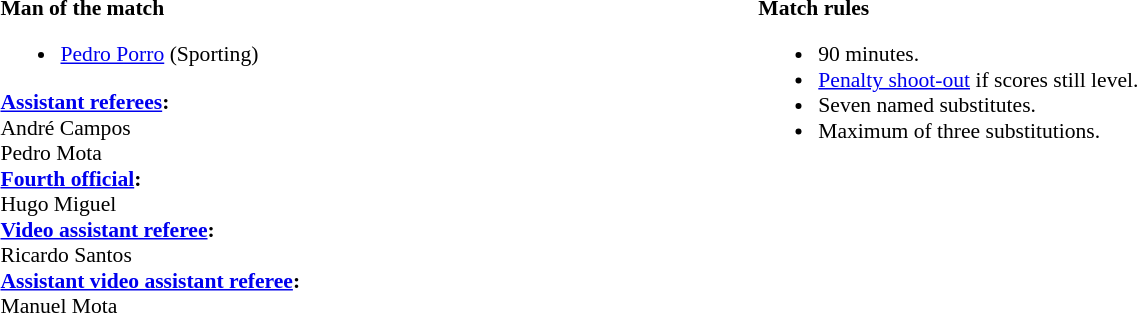<table style="width:100%; font-size:90%">
<tr>
<td><br><strong>Man of the match</strong><ul><li><a href='#'>Pedro Porro</a> (Sporting)</li></ul><strong><a href='#'>Assistant referees</a>:</strong>
<br>André Campos
<br>Pedro Mota
<br><strong><a href='#'>Fourth official</a>:</strong>
<br>Hugo Miguel
<br><strong><a href='#'>Video assistant referee</a>:</strong>
<br>Ricardo Santos
<br><strong><a href='#'>Assistant video assistant referee</a>:</strong>
<br>Manuel Mota</td>
<td style="width:60%; vertical-align:top"><br><strong>Match rules</strong><ul><li>90 minutes.</li><li><a href='#'>Penalty shoot-out</a> if scores still level.</li><li>Seven named substitutes.</li><li>Maximum of three substitutions.</li></ul></td>
</tr>
</table>
